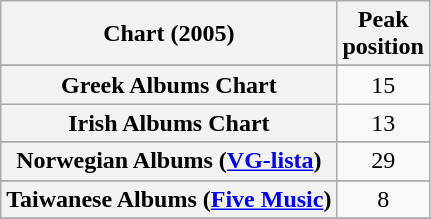<table class="wikitable plainrowheaders sortable" border="1">
<tr>
<th scope="col">Chart (2005)</th>
<th scope="col">Peak<br>position</th>
</tr>
<tr>
</tr>
<tr>
</tr>
<tr>
</tr>
<tr>
</tr>
<tr>
</tr>
<tr>
</tr>
<tr>
</tr>
<tr>
</tr>
<tr>
</tr>
<tr>
<th scope="row">Greek Albums Chart</th>
<td align="center">15</td>
</tr>
<tr>
<th scope="row">Irish Albums Chart</th>
<td align="center">13</td>
</tr>
<tr>
</tr>
<tr>
</tr>
<tr>
<th scope="row">Norwegian Albums (<a href='#'>VG-lista</a>)</th>
<td align="center">29</td>
</tr>
<tr>
</tr>
<tr>
</tr>
<tr>
</tr>
<tr>
<th scope="row">Taiwanese Albums (<a href='#'>Five Music</a>)</th>
<td style="text-align:center;">8</td>
</tr>
<tr>
</tr>
<tr>
</tr>
<tr>
</tr>
</table>
